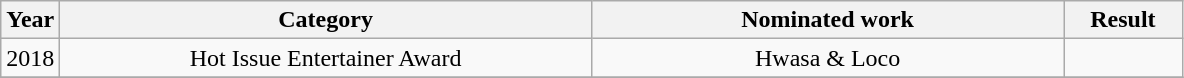<table class="wikitable" style="text-align:center">
<tr>
<th width="5%">Year</th>
<th width="45%">Category</th>
<th width="40%">Nominated work</th>
<th width="10%">Result</th>
</tr>
<tr>
<td>2018</td>
<td>Hot Issue Entertainer Award</td>
<td>Hwasa & Loco</td>
<td></td>
</tr>
<tr>
</tr>
</table>
